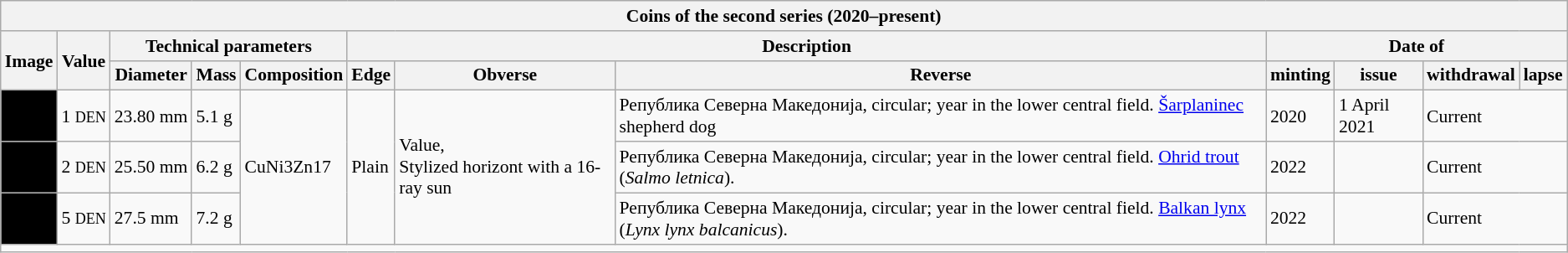<table class="wikitable" style="font-size: 90%">
<tr>
<th colspan="13">Coins of the second series (2020–present)</th>
</tr>
<tr>
<th rowspan="2">Image</th>
<th rowspan="2">Value</th>
<th colspan="3">Technical parameters</th>
<th colspan="3">Description</th>
<th colspan="4">Date of</th>
</tr>
<tr>
<th>Diameter</th>
<th>Mass</th>
<th>Composition</th>
<th>Edge</th>
<th>Obverse</th>
<th>Reverse</th>
<th>minting</th>
<th>issue</th>
<th>withdrawal</th>
<th>lapse</th>
</tr>
<tr>
<td align="center" bgcolor="#000000"></td>
<td>1 <small>DEN</small></td>
<td>23.80 mm</td>
<td>5.1 g</td>
<td rowspan="3">CuNi3Zn17</td>
<td rowspan="3">Plain</td>
<td rowspan="3">Value,<br>Stylized horizont with a 16-ray sun</td>
<td>Република Северна Македонија, circular; year in the lower central field. <a href='#'>Šarplaninec</a> shepherd dog</td>
<td>2020</td>
<td>1 April 2021</td>
<td colspan="2">Current</td>
</tr>
<tr>
<td align="center" bgcolor="#000000"></td>
<td>2 <small>DEN</small></td>
<td>25.50 mm</td>
<td>6.2 g</td>
<td>Република Северна Македонија, circular; year in the lower central field. <a href='#'>Ohrid trout</a> (<em>Salmo letnica</em>).</td>
<td>2022</td>
<td></td>
<td colspan="2">Current</td>
</tr>
<tr>
<td align="center" bgcolor="#000000"></td>
<td>5 <small>DEN</small></td>
<td>27.5 mm</td>
<td>7.2 g</td>
<td>Република Северна Македонија, circular; year in the lower central field. <a href='#'>Balkan lynx</a> (<em>Lynx lynx balcanicus</em>).</td>
<td>2022</td>
<td></td>
<td colspan="2">Current</td>
</tr>
<tr>
<td colspan="16"></td>
</tr>
</table>
